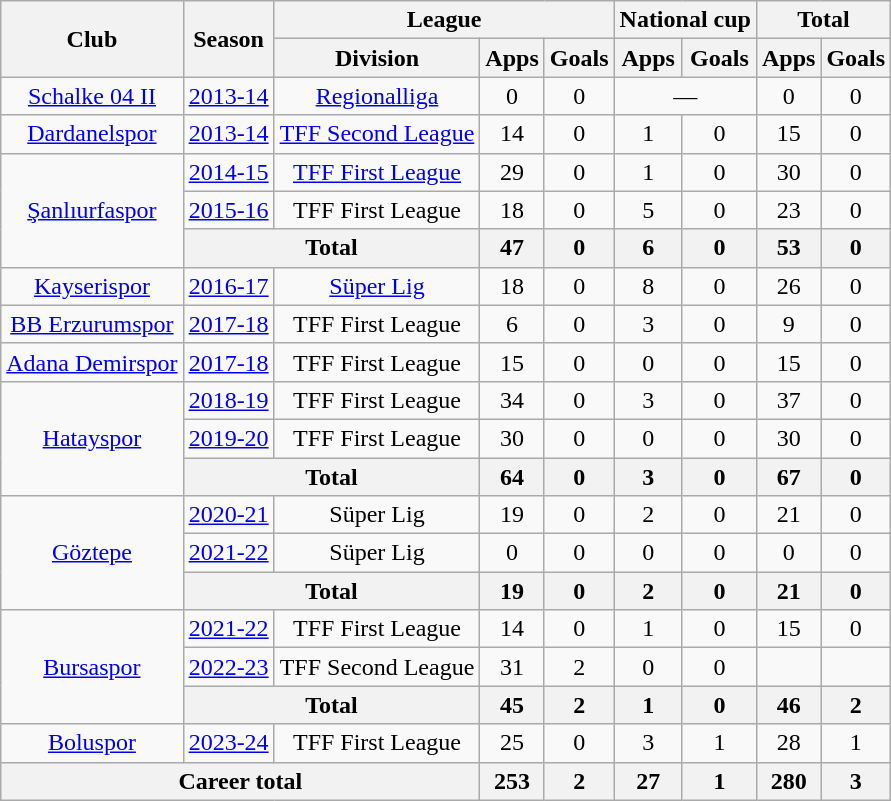<table class="wikitable" style="text-align: center;">
<tr>
<th rowspan="2">Club</th>
<th rowspan="2">Season</th>
<th colspan="3">League</th>
<th colspan="2">National cup</th>
<th colspan="2">Total</th>
</tr>
<tr>
<th>Division</th>
<th>Apps</th>
<th>Goals</th>
<th>Apps</th>
<th>Goals</th>
<th>Apps</th>
<th>Goals</th>
</tr>
<tr>
<td><a href='#'>Schalke 04 II</a></td>
<td><a href='#'>2013-14</a></td>
<td><a href='#'>Regionalliga</a></td>
<td>0</td>
<td>0</td>
<td colspan="2">—</td>
<td>0</td>
<td>0</td>
</tr>
<tr>
<td><a href='#'>Dardanelspor</a></td>
<td><a href='#'>2013-14</a></td>
<td><a href='#'>TFF Second League</a></td>
<td>14</td>
<td>0</td>
<td>1</td>
<td>0</td>
<td>15</td>
<td>0</td>
</tr>
<tr>
<td rowspan="3"><a href='#'>Şanlıurfaspor</a></td>
<td><a href='#'>2014-15</a></td>
<td><a href='#'>TFF First League</a></td>
<td>29</td>
<td>0</td>
<td>1</td>
<td>0</td>
<td>30</td>
<td>0</td>
</tr>
<tr>
<td><a href='#'>2015-16</a></td>
<td>TFF First League</td>
<td>18</td>
<td>0</td>
<td>5</td>
<td>0</td>
<td>23</td>
<td>0</td>
</tr>
<tr>
<th colspan="2">Total</th>
<th>47</th>
<th>0</th>
<th>6</th>
<th>0</th>
<th>53</th>
<th>0</th>
</tr>
<tr>
<td><a href='#'>Kayserispor</a></td>
<td><a href='#'>2016-17</a></td>
<td><a href='#'>Süper Lig</a></td>
<td>18</td>
<td>0</td>
<td>8</td>
<td>0</td>
<td>26</td>
<td>0</td>
</tr>
<tr>
<td><a href='#'>BB Erzurumspor</a></td>
<td><a href='#'>2017-18</a></td>
<td>TFF First League</td>
<td>6</td>
<td>0</td>
<td>3</td>
<td>0</td>
<td>9</td>
<td>0</td>
</tr>
<tr>
<td><a href='#'>Adana Demirspor</a></td>
<td><a href='#'>2017-18</a></td>
<td>TFF First League</td>
<td>15</td>
<td>0</td>
<td>0</td>
<td>0</td>
<td>15</td>
<td>0</td>
</tr>
<tr>
<td rowspan="3"><a href='#'>Hatayspor</a></td>
<td><a href='#'>2018-19</a></td>
<td>TFF First League</td>
<td>34</td>
<td>0</td>
<td>3</td>
<td>0</td>
<td>37</td>
<td>0</td>
</tr>
<tr>
<td><a href='#'>2019-20</a></td>
<td>TFF First League</td>
<td>30</td>
<td>0</td>
<td>0</td>
<td>0</td>
<td>30</td>
<td>0</td>
</tr>
<tr>
<th colspan="2">Total</th>
<th>64</th>
<th>0</th>
<th>3</th>
<th>0</th>
<th>67</th>
<th>0</th>
</tr>
<tr>
<td rowspan="3"><a href='#'>Göztepe</a></td>
<td><a href='#'>2020-21</a></td>
<td>Süper Lig</td>
<td>19</td>
<td>0</td>
<td>2</td>
<td>0</td>
<td>21</td>
<td>0</td>
</tr>
<tr>
<td><a href='#'>2021-22</a></td>
<td>Süper Lig</td>
<td>0</td>
<td>0</td>
<td>0</td>
<td>0</td>
<td>0</td>
<td>0</td>
</tr>
<tr>
<th colspan="2">Total</th>
<th>19</th>
<th>0</th>
<th>2</th>
<th>0</th>
<th>21</th>
<th>0</th>
</tr>
<tr>
<td rowspan="3"><a href='#'>Bursaspor</a></td>
<td><a href='#'>2021-22</a></td>
<td>TFF First League</td>
<td>14</td>
<td>0</td>
<td>1</td>
<td>0</td>
<td>15</td>
<td>0</td>
</tr>
<tr>
<td><a href='#'>2022-23</a></td>
<td>TFF Second League</td>
<td>31</td>
<td>2</td>
<td>0</td>
<td>0</td>
<td></td>
</tr>
<tr>
<th colspan="2">Total</th>
<th>45</th>
<th>2</th>
<th>1</th>
<th>0</th>
<th>46</th>
<th>2</th>
</tr>
<tr>
<td><a href='#'>Boluspor</a></td>
<td><a href='#'>2023-24</a></td>
<td>TFF First League</td>
<td>25</td>
<td>0</td>
<td>3</td>
<td>1</td>
<td>28</td>
<td>1</td>
</tr>
<tr>
<th colspan="3">Career total</th>
<th>253</th>
<th>2</th>
<th>27</th>
<th>1</th>
<th>280</th>
<th>3</th>
</tr>
</table>
